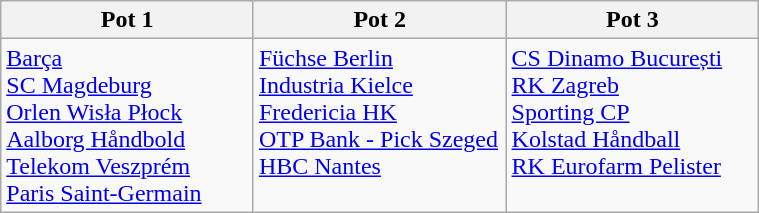<table class="wikitable">
<tr>
<th style="width:33%;">Pot 1</th>
<th style="width:33%;">Pot 2</th>
<th style="width:33%;">Pot 3</th>
</tr>
<tr>
<td valign="top"> <a href='#'>Barça</a><br> <a href='#'>SC Magdeburg</a><br> <a href='#'>Orlen Wisła Płock</a><br> <a href='#'>Aalborg Håndbold</a><br> <a href='#'>Telekom Veszprém</a><br> <a href='#'>Paris Saint-Germain</a></td>
<td valign="top"> <a href='#'>Füchse Berlin</a><br> <a href='#'>Industria Kielce</a><br> <a href='#'>Fredericia HK</a><br> <a href='#'>OTP Bank - Pick Szeged</a><br> <a href='#'>HBC Nantes</a></td>
<td valign="top"> <a href='#'>CS Dinamo București</a><br> <a href='#'>RK Zagreb</a><br> <a href='#'>Sporting CP</a><br> <a href='#'>Kolstad Håndball</a><br> <a href='#'>RK Eurofarm Pelister</a></td>
</tr>
</table>
